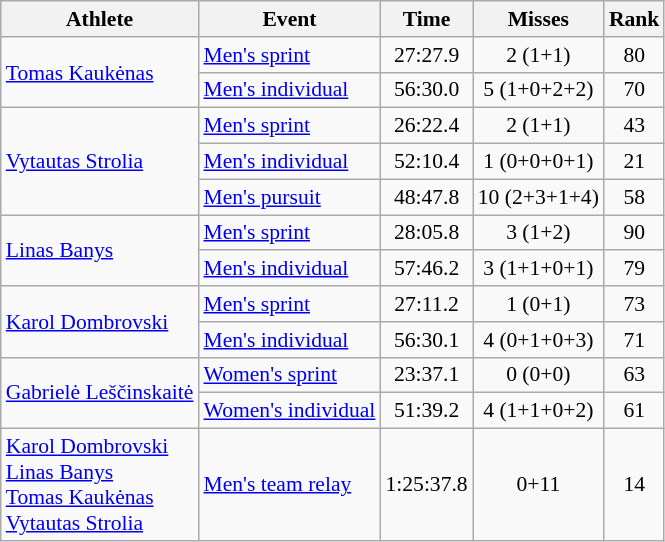<table class="wikitable" style="font-size:90%">
<tr>
<th>Athlete</th>
<th>Event</th>
<th>Time</th>
<th>Misses</th>
<th>Rank</th>
</tr>
<tr align=center>
<td align=left rowspan=2><a href='#'>Tomas Kaukėnas</a></td>
<td align=left><a href='#'>Men's sprint</a></td>
<td>27:27.9</td>
<td>2 (1+1)</td>
<td>80</td>
</tr>
<tr align=center>
<td align=left><a href='#'>Men's individual</a></td>
<td>56:30.0</td>
<td>5 (1+0+2+2)</td>
<td>70</td>
</tr>
<tr align=center>
<td align=left rowspan=3><a href='#'>Vytautas Strolia</a></td>
<td align=left><a href='#'>Men's sprint</a></td>
<td>26:22.4</td>
<td>2 (1+1)</td>
<td>43</td>
</tr>
<tr align=center>
<td align=left><a href='#'>Men's individual</a></td>
<td>52:10.4</td>
<td>1 (0+0+0+1)</td>
<td>21</td>
</tr>
<tr align=center>
<td align=left><a href='#'>Men's pursuit</a></td>
<td>48:47.8</td>
<td>10 (2+3+1+4)</td>
<td>58</td>
</tr>
<tr align=center>
<td align=left rowspan=2><a href='#'>Linas Banys</a></td>
<td align=left><a href='#'>Men's sprint</a></td>
<td>28:05.8</td>
<td>3 (1+2)</td>
<td>90</td>
</tr>
<tr align=center>
<td align=left><a href='#'>Men's individual</a></td>
<td>57:46.2</td>
<td>3 (1+1+0+1)</td>
<td>79</td>
</tr>
<tr align=center>
<td align=left rowspan=2><a href='#'>Karol Dombrovski</a></td>
<td align=left><a href='#'>Men's sprint</a></td>
<td>27:11.2</td>
<td>1 (0+1)</td>
<td>73</td>
</tr>
<tr align=center>
<td align=left><a href='#'>Men's individual</a></td>
<td>56:30.1</td>
<td>4 (0+1+0+3)</td>
<td>71</td>
</tr>
<tr align=center>
<td align=left rowspan=2><a href='#'>Gabrielė Leščinskaitė</a></td>
<td align=left><a href='#'>Women's sprint</a></td>
<td>23:37.1</td>
<td>0 (0+0)</td>
<td>63</td>
</tr>
<tr align=center>
<td align=left><a href='#'>Women's individual</a></td>
<td>51:39.2</td>
<td>4 (1+1+0+2)</td>
<td>61</td>
</tr>
<tr align=center>
<td align=left><a href='#'>Karol Dombrovski</a><br><a href='#'>Linas Banys</a><br><a href='#'>Tomas Kaukėnas</a><br><a href='#'>Vytautas Strolia</a></td>
<td align=left><a href='#'>Men's team relay</a></td>
<td>1:25:37.8</td>
<td>0+11</td>
<td>14</td>
</tr>
</table>
